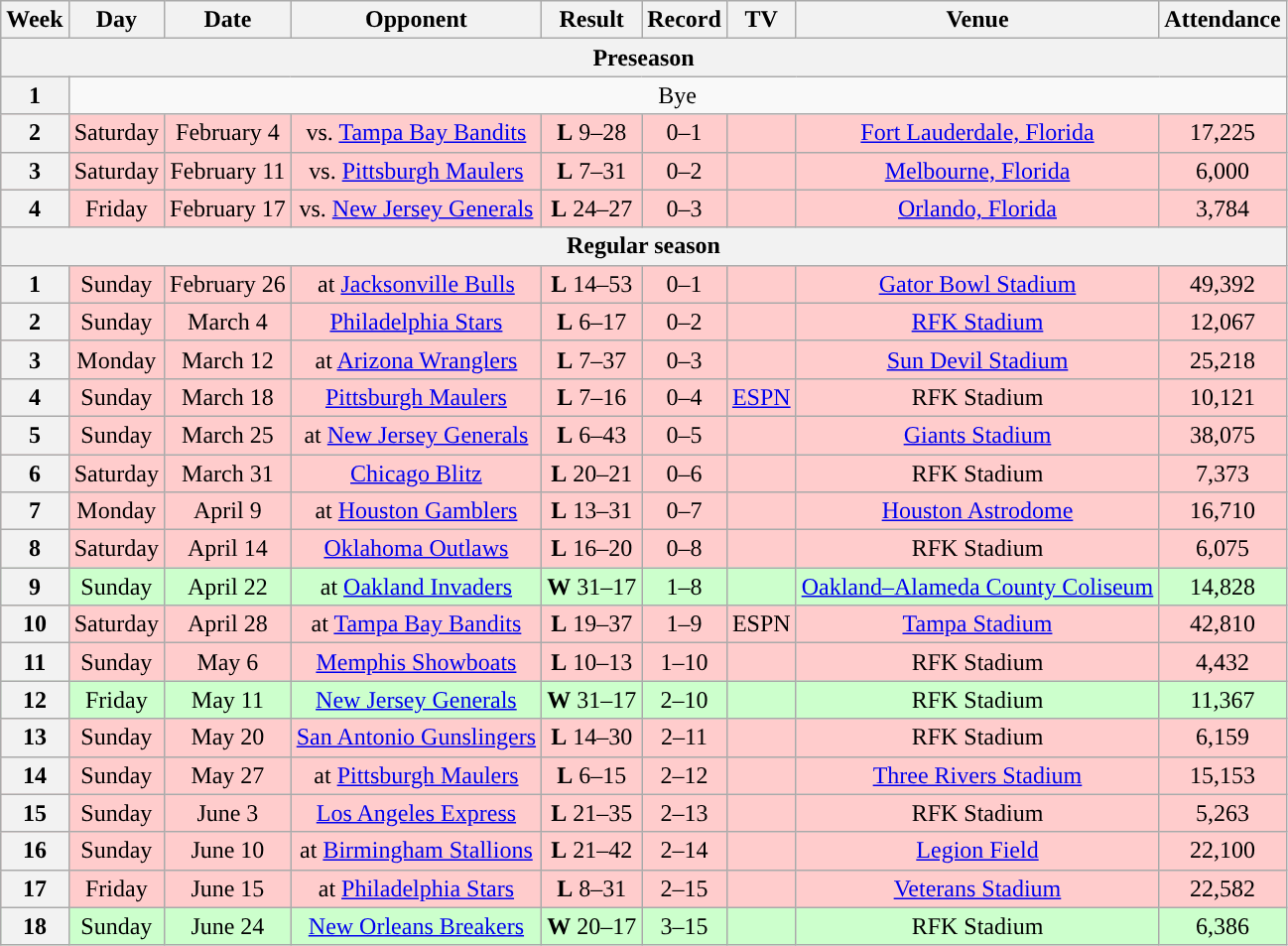<table class="wikitable" style="text-align:center">
<tr>
<th>Week</th>
<th>Day</th>
<th>Date</th>
<th>Opponent</th>
<th>Result</th>
<th>Record</th>
<th>TV</th>
<th>Venue</th>
<th>Attendance</th>
</tr>
<tr>
<th colspan="9">Preseason</th>
</tr>
<tr>
<th>1</th>
<td colspan=8>Bye</td>
</tr>
<tr style="background:#fcc">
<th>2</th>
<td>Saturday</td>
<td>February 4</td>
<td>vs. <a href='#'>Tampa Bay Bandits</a></td>
<td><strong>L</strong> 9–28</td>
<td>0–1</td>
<td></td>
<td><a href='#'>Fort Lauderdale, Florida</a></td>
<td>17,225</td>
</tr>
<tr style="background:#fcc">
<th>3</th>
<td>Saturday</td>
<td>February 11</td>
<td>vs. <a href='#'>Pittsburgh Maulers</a></td>
<td><strong>L</strong> 7–31</td>
<td>0–2</td>
<td></td>
<td><a href='#'>Melbourne, Florida</a></td>
<td>6,000</td>
</tr>
<tr style="background:#fcc">
<th>4</th>
<td>Friday</td>
<td>February 17</td>
<td>vs. <a href='#'>New Jersey Generals</a></td>
<td><strong>L</strong> 24–27</td>
<td>0–3</td>
<td></td>
<td><a href='#'>Orlando, Florida</a></td>
<td>3,784</td>
</tr>
<tr>
<th colspan="9">Regular season</th>
</tr>
<tr style="background:#fcc">
<th>1</th>
<td>Sunday</td>
<td>February 26</td>
<td>at <a href='#'>Jacksonville Bulls</a></td>
<td><strong>L</strong> 14–53</td>
<td>0–1</td>
<td></td>
<td><a href='#'>Gator Bowl Stadium</a></td>
<td>49,392</td>
</tr>
<tr style="background:#fcc">
<th>2</th>
<td>Sunday</td>
<td>March 4</td>
<td><a href='#'>Philadelphia Stars</a></td>
<td><strong>L</strong> 6–17</td>
<td>0–2</td>
<td></td>
<td><a href='#'>RFK Stadium</a></td>
<td>12,067</td>
</tr>
<tr style="background:#fcc">
<th>3</th>
<td>Monday</td>
<td>March 12</td>
<td>at <a href='#'>Arizona Wranglers</a></td>
<td><strong>L</strong> 7–37</td>
<td>0–3</td>
<td></td>
<td><a href='#'>Sun Devil Stadium</a></td>
<td>25,218</td>
</tr>
<tr style="background:#fcc">
<th>4</th>
<td>Sunday</td>
<td>March 18</td>
<td><a href='#'>Pittsburgh Maulers</a></td>
<td><strong>L</strong> 7–16</td>
<td>0–4</td>
<td><a href='#'>ESPN</a></td>
<td>RFK Stadium</td>
<td>10,121</td>
</tr>
<tr style="background:#fcc">
<th>5</th>
<td>Sunday</td>
<td>March 25</td>
<td>at <a href='#'>New Jersey Generals</a></td>
<td><strong>L</strong> 6–43</td>
<td>0–5</td>
<td></td>
<td><a href='#'>Giants Stadium</a></td>
<td>38,075</td>
</tr>
<tr style="background:#fcc">
<th>6</th>
<td>Saturday</td>
<td>March 31</td>
<td><a href='#'>Chicago Blitz</a></td>
<td><strong>L</strong> 20–21</td>
<td>0–6</td>
<td></td>
<td>RFK Stadium</td>
<td>7,373</td>
</tr>
<tr style="background:#fcc">
<th>7</th>
<td>Monday</td>
<td>April 9</td>
<td>at <a href='#'>Houston Gamblers</a></td>
<td><strong>L</strong> 13–31</td>
<td>0–7</td>
<td></td>
<td><a href='#'>Houston Astrodome</a></td>
<td>16,710</td>
</tr>
<tr style="background:#fcc">
<th>8</th>
<td>Saturday</td>
<td>April 14</td>
<td><a href='#'>Oklahoma Outlaws</a></td>
<td><strong>L</strong> 16–20</td>
<td>0–8</td>
<td></td>
<td>RFK Stadium</td>
<td>6,075</td>
</tr>
<tr style="background:#cfc">
<th>9</th>
<td>Sunday</td>
<td>April 22</td>
<td>at <a href='#'>Oakland Invaders</a></td>
<td><strong>W</strong> 31–17</td>
<td>1–8</td>
<td></td>
<td><a href='#'>Oakland–Alameda County Coliseum</a></td>
<td>14,828</td>
</tr>
<tr style="background:#fcc">
<th>10</th>
<td>Saturday</td>
<td>April 28</td>
<td>at <a href='#'>Tampa Bay Bandits</a></td>
<td><strong>L</strong> 19–37</td>
<td>1–9</td>
<td>ESPN</td>
<td><a href='#'>Tampa Stadium</a></td>
<td>42,810</td>
</tr>
<tr style="background:#fcc">
<th>11</th>
<td>Sunday</td>
<td>May 6</td>
<td><a href='#'>Memphis Showboats</a></td>
<td><strong>L</strong> 10–13 </td>
<td>1–10</td>
<td></td>
<td>RFK Stadium</td>
<td>4,432</td>
</tr>
<tr style="background:#cfc">
<th>12</th>
<td>Friday</td>
<td>May 11</td>
<td><a href='#'>New Jersey Generals</a></td>
<td><strong>W</strong> 31–17</td>
<td>2–10</td>
<td></td>
<td>RFK Stadium</td>
<td>11,367</td>
</tr>
<tr style="background:#fcc">
<th>13</th>
<td>Sunday</td>
<td>May 20</td>
<td><a href='#'>San Antonio Gunslingers</a></td>
<td><strong>L</strong> 14–30</td>
<td>2–11</td>
<td></td>
<td>RFK Stadium</td>
<td>6,159</td>
</tr>
<tr style="background:#fcc">
<th>14</th>
<td>Sunday</td>
<td>May 27</td>
<td>at <a href='#'>Pittsburgh Maulers</a></td>
<td><strong>L</strong> 6–15</td>
<td>2–12</td>
<td></td>
<td><a href='#'>Three Rivers Stadium</a></td>
<td>15,153</td>
</tr>
<tr style="background:#fcc">
<th>15</th>
<td>Sunday</td>
<td>June 3</td>
<td><a href='#'>Los Angeles Express</a></td>
<td><strong>L</strong> 21–35</td>
<td>2–13</td>
<td></td>
<td>RFK Stadium</td>
<td>5,263</td>
</tr>
<tr style="background:#fcc">
<th>16</th>
<td>Sunday</td>
<td>June 10</td>
<td>at <a href='#'>Birmingham Stallions</a></td>
<td><strong>L</strong> 21–42</td>
<td>2–14</td>
<td></td>
<td><a href='#'>Legion Field</a></td>
<td>22,100</td>
</tr>
<tr style="background:#fcc">
<th>17</th>
<td>Friday</td>
<td>June 15</td>
<td>at <a href='#'>Philadelphia Stars</a></td>
<td><strong>L</strong> 8–31</td>
<td>2–15</td>
<td></td>
<td><a href='#'>Veterans Stadium</a></td>
<td>22,582</td>
</tr>
<tr style="background:#cfc">
<th>18</th>
<td>Sunday</td>
<td>June 24</td>
<td><a href='#'>New Orleans Breakers</a></td>
<td><strong>W</strong> 20–17</td>
<td>3–15</td>
<td></td>
<td>RFK Stadium</td>
<td>6,386</td>
</tr>
</table>
